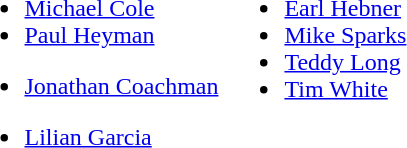<table border="0">
<tr>
<td valign="top"><br><ul><li><a href='#'>Michael Cole</a></li><li><a href='#'>Paul Heyman</a></li></ul><ul><li><a href='#'>Jonathan Coachman</a></li></ul><ul><li><a href='#'>Lilian Garcia</a></li></ul></td>
<td valign="top"><br><ul><li><a href='#'>Earl Hebner</a></li><li><a href='#'>Mike Sparks</a></li><li><a href='#'>Teddy Long</a></li><li><a href='#'>Tim White</a></li></ul></td>
</tr>
</table>
